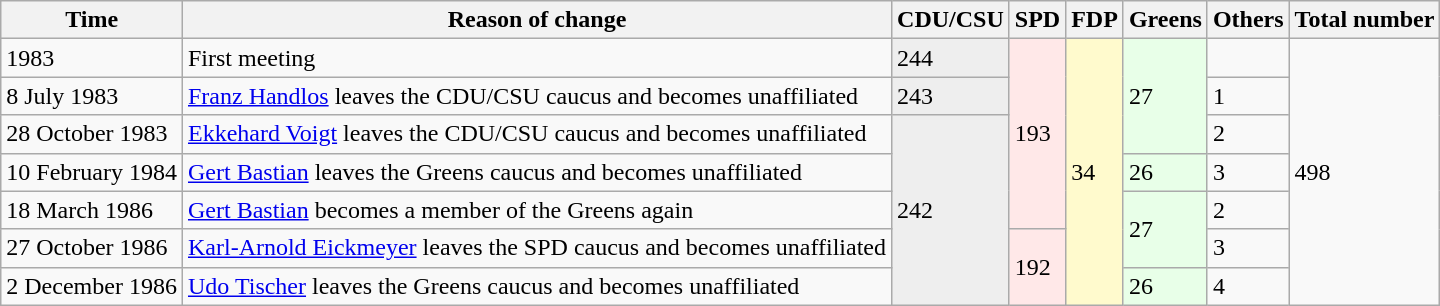<table class="wikitable">
<tr>
<th>Time</th>
<th>Reason of change</th>
<th>CDU/CSU</th>
<th>SPD</th>
<th>FDP</th>
<th>Greens</th>
<th>Others</th>
<th>Total number</th>
</tr>
<tr>
<td>1983</td>
<td>First meeting</td>
<td rowspan="1" style="background:#EEEEEE;">244</td>
<td rowspan="5" style="background:#FFE8E8;">193</td>
<td rowspan="7" style="background:#FFFACD;">34</td>
<td rowspan="3" style="background:#E8FFE8;">27</td>
<td rowspan="1"></td>
<td rowspan="7">498</td>
</tr>
<tr>
<td>8 July 1983</td>
<td><a href='#'>Franz Handlos</a> leaves the CDU/CSU caucus and becomes unaffiliated</td>
<td rowspan="1" style="background:#EEEEEE;">243</td>
<td rowspan="1">1</td>
</tr>
<tr>
<td>28 October 1983</td>
<td><a href='#'>Ekkehard Voigt</a> leaves the CDU/CSU caucus and becomes unaffiliated</td>
<td rowspan="5" style="background:#EEEEEE;">242</td>
<td rowspan="1">2</td>
</tr>
<tr>
<td>10 February 1984</td>
<td><a href='#'>Gert Bastian</a> leaves the Greens caucus and becomes unaffiliated</td>
<td rowspan="1" style="background:#E8FFE8;">26</td>
<td rowspan="1">3</td>
</tr>
<tr>
<td>18 March 1986</td>
<td><a href='#'>Gert Bastian</a> becomes a member of the Greens again</td>
<td rowspan="2" style="background:#E8FFE8;">27</td>
<td rowspan="1">2</td>
</tr>
<tr>
<td>27 October 1986</td>
<td><a href='#'>Karl-Arnold Eickmeyer</a> leaves the SPD caucus and becomes unaffiliated</td>
<td rowspan="2" style="background:#FFE8E8;">192</td>
<td rowspan="1">3</td>
</tr>
<tr>
<td>2 December 1986</td>
<td><a href='#'>Udo Tischer</a> leaves the Greens caucus and becomes unaffiliated</td>
<td rowspan="1" style="background:#E8FFE8;">26</td>
<td rowspan="1">4</td>
</tr>
</table>
